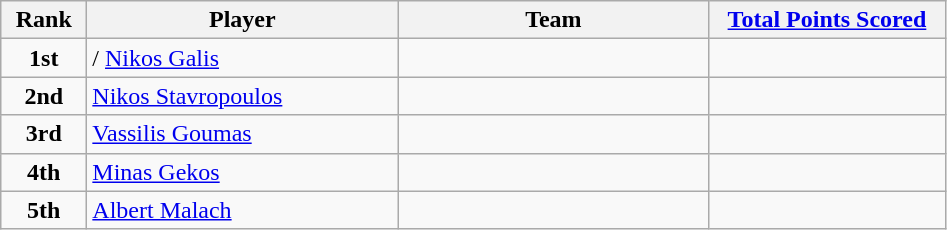<table class="wikitable sortable">
<tr>
<th style="width:50px;">Rank</th>
<th style="width:200px;">Player</th>
<th style="width:200px;">Team</th>
<th style="width:150px;"><a href='#'>Total Points Scored</a></th>
</tr>
<tr>
<td style="text-align:center;"><strong>1st</strong></td>
<td>/ <a href='#'>Nikos Galis</a></td>
<td></td>
<td></td>
</tr>
<tr>
<td style="text-align:center;"><strong>2nd</strong></td>
<td> <a href='#'>Nikos Stavropoulos</a></td>
<td></td>
<td></td>
</tr>
<tr>
<td style="text-align:center;"><strong>3rd</strong></td>
<td> <a href='#'>Vassilis Goumas</a></td>
<td></td>
<td></td>
</tr>
<tr>
<td style="text-align:center;"><strong>4th</strong></td>
<td> <a href='#'>Minas Gekos</a></td>
<td></td>
<td></td>
</tr>
<tr>
<td style="text-align:center;"><strong>5th</strong></td>
<td> <a href='#'>Albert Malach</a></td>
<td></td>
<td></td>
</tr>
</table>
